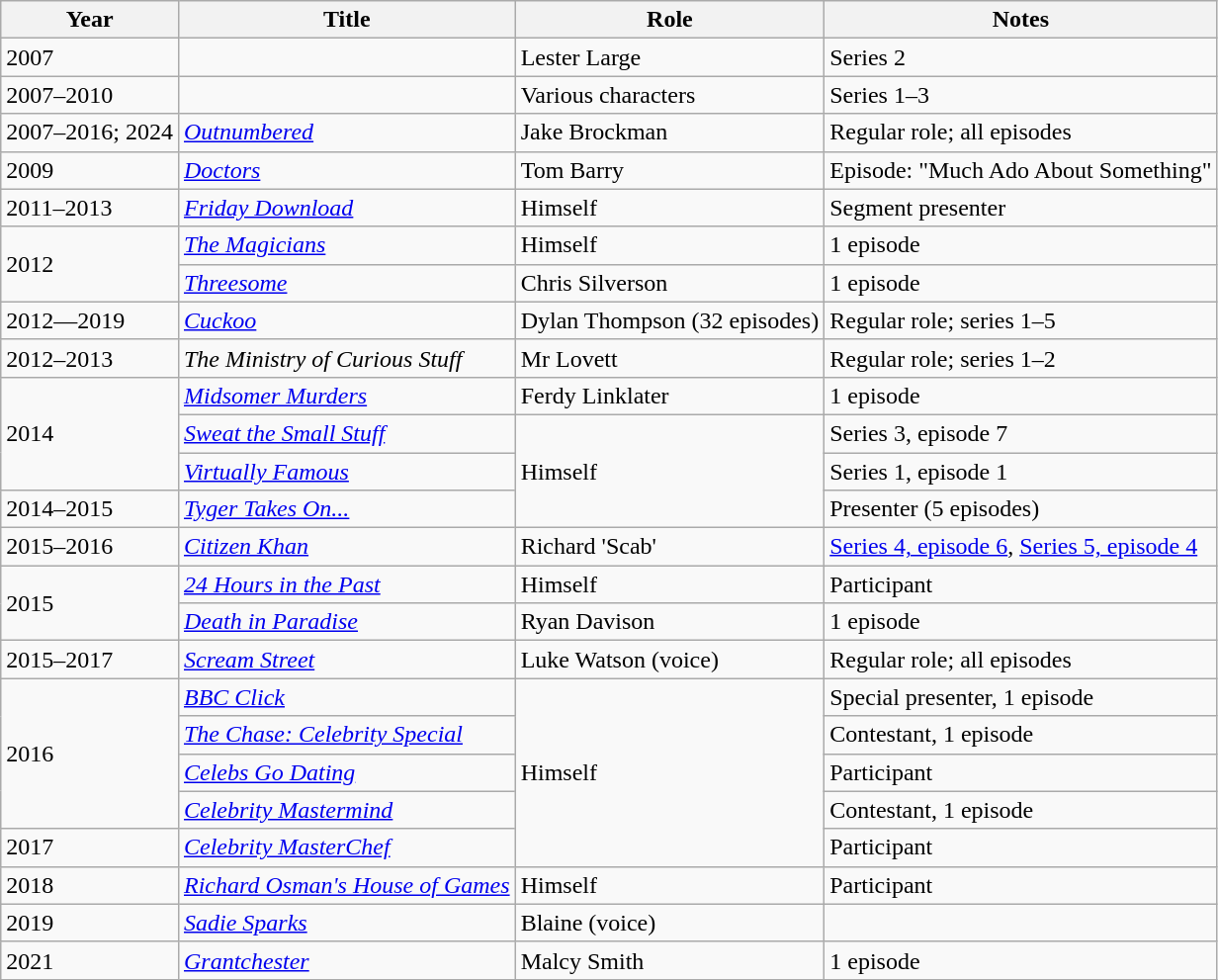<table class="wikitable sortable">
<tr>
<th>Year</th>
<th>Title</th>
<th>Role</th>
<th>Notes</th>
</tr>
<tr>
<td>2007</td>
<td><em></em></td>
<td>Lester Large</td>
<td>Series 2</td>
</tr>
<tr>
<td>2007–2010</td>
<td><em></em></td>
<td>Various characters</td>
<td>Series 1–3</td>
</tr>
<tr>
<td>2007–2016; 2024</td>
<td><em><a href='#'>Outnumbered</a></em></td>
<td>Jake Brockman</td>
<td>Regular role; all episodes</td>
</tr>
<tr>
<td>2009</td>
<td><em><a href='#'>Doctors</a></em></td>
<td>Tom Barry</td>
<td>Episode: "Much Ado About Something"</td>
</tr>
<tr>
<td>2011–2013</td>
<td><em><a href='#'>Friday Download</a></em></td>
<td>Himself</td>
<td>Segment presenter</td>
</tr>
<tr>
<td rowspan=2>2012</td>
<td><em><a href='#'>The Magicians</a></em></td>
<td>Himself</td>
<td>1 episode</td>
</tr>
<tr>
<td><em><a href='#'>Threesome</a></em></td>
<td>Chris Silverson</td>
<td>1 episode</td>
</tr>
<tr>
<td>2012—2019</td>
<td><em><a href='#'>Cuckoo</a></em></td>
<td>Dylan Thompson (32 episodes)</td>
<td>Regular role; series 1–5</td>
</tr>
<tr>
<td>2012–2013</td>
<td><em>The Ministry of Curious Stuff</em></td>
<td>Mr Lovett</td>
<td>Regular role; series 1–2</td>
</tr>
<tr>
<td rowspan=3>2014</td>
<td><em><a href='#'>Midsomer Murders</a></em></td>
<td>Ferdy Linklater</td>
<td>1 episode</td>
</tr>
<tr>
<td><em><a href='#'>Sweat the Small Stuff</a></em></td>
<td rowspan=3>Himself</td>
<td>Series 3, episode 7</td>
</tr>
<tr>
<td><em><a href='#'>Virtually Famous</a></em></td>
<td>Series 1, episode 1</td>
</tr>
<tr>
<td>2014–2015</td>
<td><em><a href='#'>Tyger Takes On...</a></em></td>
<td>Presenter (5 episodes)</td>
</tr>
<tr>
<td>2015–2016</td>
<td><em><a href='#'>Citizen Khan</a></em></td>
<td>Richard 'Scab'</td>
<td><a href='#'>Series 4, episode 6</a>, <a href='#'>Series 5, episode 4</a></td>
</tr>
<tr>
<td rowspan=2>2015</td>
<td><em><a href='#'>24 Hours in the Past</a></em></td>
<td>Himself</td>
<td>Participant</td>
</tr>
<tr>
<td><em><a href='#'>Death in Paradise</a></em></td>
<td>Ryan Davison</td>
<td>1 episode</td>
</tr>
<tr>
<td>2015–2017</td>
<td><em><a href='#'>Scream Street</a></em></td>
<td>Luke Watson (voice)</td>
<td>Regular role; all episodes</td>
</tr>
<tr>
<td rowspan=4>2016</td>
<td><em><a href='#'>BBC Click</a></em></td>
<td rowspan=5>Himself</td>
<td>Special presenter, 1 episode</td>
</tr>
<tr>
<td><em><a href='#'>The Chase: Celebrity Special</a></em></td>
<td>Contestant, 1 episode</td>
</tr>
<tr>
<td><em><a href='#'>Celebs Go Dating</a></em></td>
<td>Participant</td>
</tr>
<tr>
<td><em><a href='#'>Celebrity Mastermind</a></em></td>
<td>Contestant, 1 episode</td>
</tr>
<tr>
<td>2017</td>
<td><em><a href='#'>Celebrity MasterChef</a></em></td>
<td>Participant</td>
</tr>
<tr>
<td>2018</td>
<td><em><a href='#'>Richard Osman's House of Games</a></em></td>
<td>Himself</td>
<td>Participant</td>
</tr>
<tr>
<td>2019</td>
<td><em><a href='#'>Sadie Sparks</a></em></td>
<td>Blaine (voice)</td>
<td></td>
</tr>
<tr>
<td>2021</td>
<td><em><a href='#'>Grantchester</a></em></td>
<td>Malcy Smith</td>
<td>1 episode</td>
</tr>
</table>
